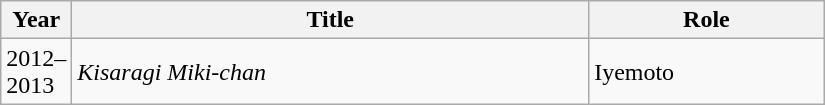<table class="wikitable" style="width:550px">
<tr>
<th width=10>Year</th>
<th>Title</th>
<th>Role</th>
</tr>
<tr>
<td>2012–2013</td>
<td><em>Kisaragi Miki-chan</em></td>
<td>Iyemoto</td>
</tr>
</table>
